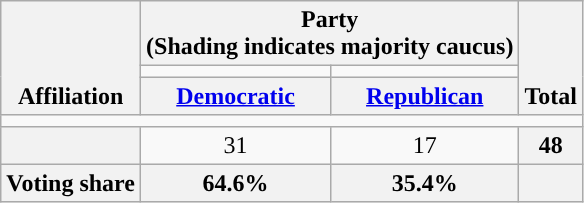<table class=wikitable style="text-align:center">
<tr style="vertical-align:bottom;">
<th rowspan=3>Affiliation</th>
<th colspan=2>Party <div>(Shading indicates majority caucus)</div></th>
<th rowspan=3>Total</th>
</tr>
<tr style="height:5px">
<td style="background-color:"></td>
<td style="background-color:"></td>
</tr>
<tr>
<th><a href='#'>Democratic</a></th>
<th><a href='#'>Republican</a></th>
</tr>
<tr>
<td colspan=5></td>
</tr>
<tr>
<th nowrap style="font-size:80%"></th>
<td>31</td>
<td>17</td>
<th>48</th>
</tr>
<tr>
<th>Voting share</th>
<th>64.6%</th>
<th>35.4%</th>
<th colspan=2></th>
</tr>
</table>
